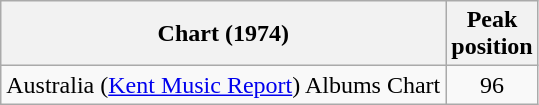<table class="wikitable plainrowheaders" style="text-align:center">
<tr>
<th>Chart (1974)</th>
<th>Peak<br>position</th>
</tr>
<tr>
<td>Australia (<a href='#'>Kent Music Report</a>) Albums Chart</td>
<td align="center">96</td>
</tr>
</table>
